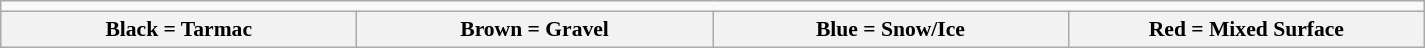<table class="wikitable" width="100%" align=center style="font-size:90%; max-width: 950px;">
<tr>
<td align=center colspan=4></td>
</tr>
<tr>
<th width=25%>Black = Tarmac</th>
<th width=25%>Brown = Gravel</th>
<th width=25%>Blue = Snow/Ice</th>
<th width=25%>Red = Mixed Surface</th>
</tr>
</table>
